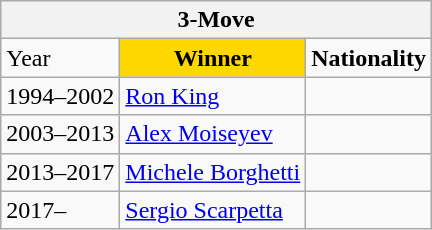<table class="wikitable">
<tr>
<th colspan=6 align="center"><strong>3-Move</strong></th>
</tr>
<tr>
<td>Year</td>
<td align="center" bgcolor="gold"><strong>Winner</strong></td>
<td><strong>Nationality</strong></td>
</tr>
<tr>
<td>1994–2002</td>
<td><a href='#'>Ron King</a></td>
<td align="left"></td>
</tr>
<tr>
<td>2003–2013</td>
<td><a href='#'>Alex Moiseyev</a></td>
<td align="left"></td>
</tr>
<tr>
<td>2013–2017</td>
<td><a href='#'>Michele Borghetti</a></td>
<td align="left"></td>
</tr>
<tr>
<td>2017–</td>
<td><a href='#'>Sergio Scarpetta</a></td>
<td align="left"></td>
</tr>
</table>
